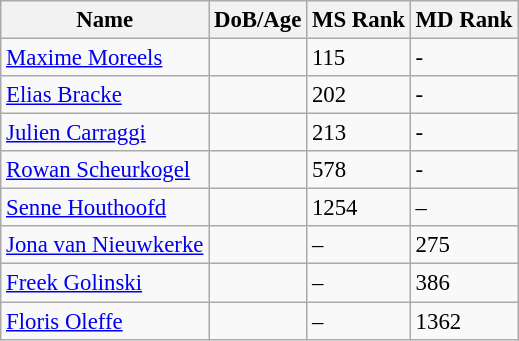<table class="wikitable" style="text-align: left; font-size:95%;">
<tr>
<th>Name</th>
<th>DoB/Age</th>
<th>MS Rank</th>
<th>MD Rank</th>
</tr>
<tr>
<td><a href='#'>Maxime Moreels</a></td>
<td></td>
<td>115</td>
<td>-</td>
</tr>
<tr>
<td><a href='#'>Elias Bracke</a></td>
<td></td>
<td>202</td>
<td>-</td>
</tr>
<tr>
<td><a href='#'>Julien Carraggi</a></td>
<td></td>
<td>213</td>
<td>-</td>
</tr>
<tr>
<td><a href='#'>Rowan Scheurkogel</a></td>
<td></td>
<td>578</td>
<td>-</td>
</tr>
<tr>
<td><a href='#'>Senne Houthoofd</a></td>
<td></td>
<td>1254</td>
<td>–</td>
</tr>
<tr>
<td><a href='#'>Jona van Nieuwkerke</a></td>
<td></td>
<td>–</td>
<td>275</td>
</tr>
<tr>
<td><a href='#'>Freek Golinski</a></td>
<td></td>
<td>–</td>
<td>386</td>
</tr>
<tr>
<td><a href='#'>Floris Oleffe</a></td>
<td></td>
<td>–</td>
<td>1362</td>
</tr>
</table>
